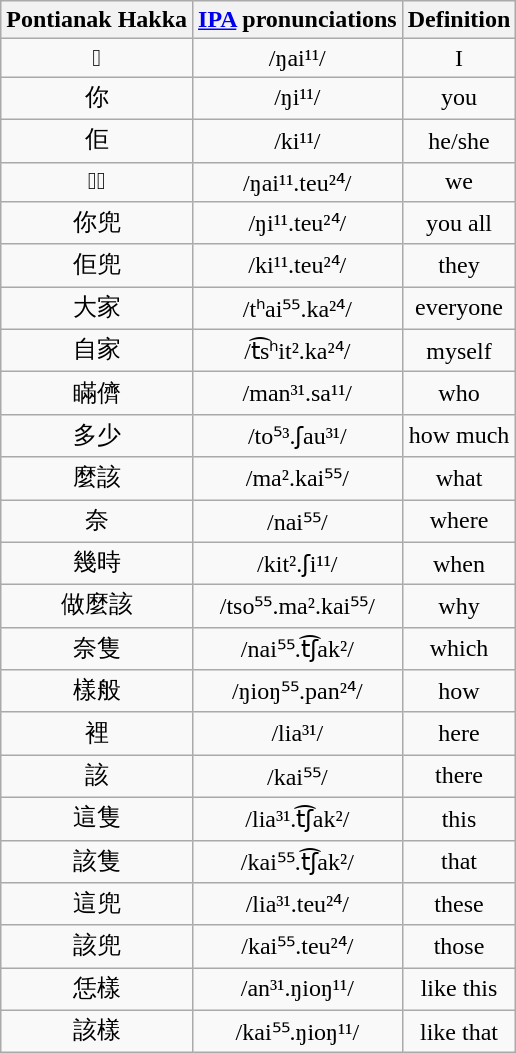<table class="wikitable">
<tr>
<th>Pontianak Hakka</th>
<th><a href='#'>IPA</a> pronunciations</th>
<th>Definition</th>
</tr>
<tr align="center">
<td>𠊎</td>
<td>/ŋai¹¹/</td>
<td>I</td>
</tr>
<tr align="center">
<td>你</td>
<td>/ŋi¹¹/</td>
<td>you</td>
</tr>
<tr align="center">
<td>佢</td>
<td>/ki¹¹/</td>
<td>he/she</td>
</tr>
<tr align="center">
<td>𠊎兜</td>
<td>/ŋai¹¹.teu²⁴/</td>
<td>we</td>
</tr>
<tr align="center">
<td>你兜</td>
<td>/ŋi¹¹.teu²⁴/</td>
<td>you all</td>
</tr>
<tr align="center">
<td>佢兜</td>
<td>/ki¹¹.teu²⁴/</td>
<td>they</td>
</tr>
<tr align="center">
<td>大家</td>
<td>/tʰai⁵⁵.ka²⁴/</td>
<td>everyone</td>
</tr>
<tr align="center">
<td>自家</td>
<td>/t͡sʰit².ka²⁴/</td>
<td>myself</td>
</tr>
<tr align="center">
<td>瞞儕</td>
<td>/man³¹.sa¹¹/</td>
<td>who</td>
</tr>
<tr align="center">
<td>多少</td>
<td>/to⁵³.ʃau³¹/</td>
<td>how much</td>
</tr>
<tr align="center">
<td>麼該</td>
<td>/ma².kai⁵⁵/</td>
<td>what</td>
</tr>
<tr align="center">
<td>奈</td>
<td>/nai⁵⁵/</td>
<td>where</td>
</tr>
<tr align="center">
<td>幾時</td>
<td>/kit².ʃi¹¹/</td>
<td>when</td>
</tr>
<tr align="center">
<td>做麼該</td>
<td>/tso⁵⁵.ma².kai⁵⁵/</td>
<td>why</td>
</tr>
<tr align="center">
<td>奈隻</td>
<td>/nai⁵⁵.t͡ʃak²/</td>
<td>which</td>
</tr>
<tr align="center">
<td>樣般</td>
<td>/ŋioŋ⁵⁵.pan²⁴/</td>
<td>how</td>
</tr>
<tr align="center">
<td>裡</td>
<td>/lia³¹/</td>
<td>here</td>
</tr>
<tr align="center">
<td>該</td>
<td>/kai⁵⁵/</td>
<td>there</td>
</tr>
<tr align="center">
<td>這隻</td>
<td>/lia³¹.t͡ʃak²/</td>
<td>this</td>
</tr>
<tr align="center">
<td>該隻</td>
<td>/kai⁵⁵.t͡ʃak²/</td>
<td>that</td>
</tr>
<tr align="center">
<td>這兜</td>
<td>/lia³¹.teu²⁴/</td>
<td>these</td>
</tr>
<tr align="center">
<td>該兜</td>
<td>/kai⁵⁵.teu²⁴/</td>
<td>those</td>
</tr>
<tr align="center">
<td>恁樣</td>
<td>/an³¹.ŋioŋ¹¹/</td>
<td>like this</td>
</tr>
<tr align="center">
<td>該樣</td>
<td>/kai⁵⁵.ŋioŋ¹¹/</td>
<td>like that</td>
</tr>
</table>
